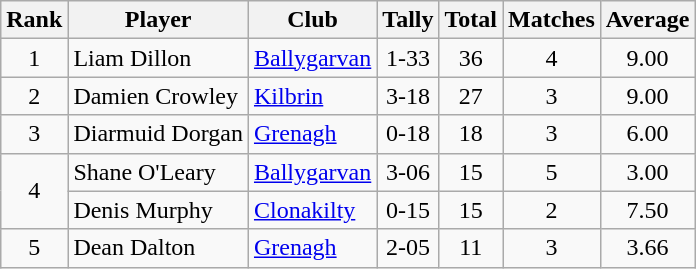<table class="wikitable">
<tr>
<th>Rank</th>
<th>Player</th>
<th>Club</th>
<th>Tally</th>
<th>Total</th>
<th>Matches</th>
<th>Average</th>
</tr>
<tr>
<td rowspan=1 align=center>1</td>
<td>Liam Dillon</td>
<td><a href='#'>Ballygarvan</a></td>
<td align=center>1-33</td>
<td align=center>36</td>
<td align=center>4</td>
<td align=center>9.00</td>
</tr>
<tr>
<td rowspan=1 align=center>2</td>
<td>Damien Crowley</td>
<td><a href='#'>Kilbrin</a></td>
<td align=center>3-18</td>
<td align=center>27</td>
<td align=center>3</td>
<td align=center>9.00</td>
</tr>
<tr>
<td rowspan=1 align=center>3</td>
<td>Diarmuid Dorgan</td>
<td><a href='#'>Grenagh</a></td>
<td align=center>0-18</td>
<td align=center>18</td>
<td align=center>3</td>
<td align=center>6.00</td>
</tr>
<tr>
<td rowspan=2 align=center>4</td>
<td>Shane O'Leary</td>
<td><a href='#'>Ballygarvan</a></td>
<td align=center>3-06</td>
<td align=center>15</td>
<td align=center>5</td>
<td align=center>3.00</td>
</tr>
<tr>
<td>Denis Murphy</td>
<td><a href='#'>Clonakilty</a></td>
<td align=center>0-15</td>
<td align=center>15</td>
<td align=center>2</td>
<td align=center>7.50</td>
</tr>
<tr>
<td rowspan=1 align=center>5</td>
<td>Dean Dalton</td>
<td><a href='#'>Grenagh</a></td>
<td align=center>2-05</td>
<td align=center>11</td>
<td align=center>3</td>
<td align=center>3.66</td>
</tr>
</table>
